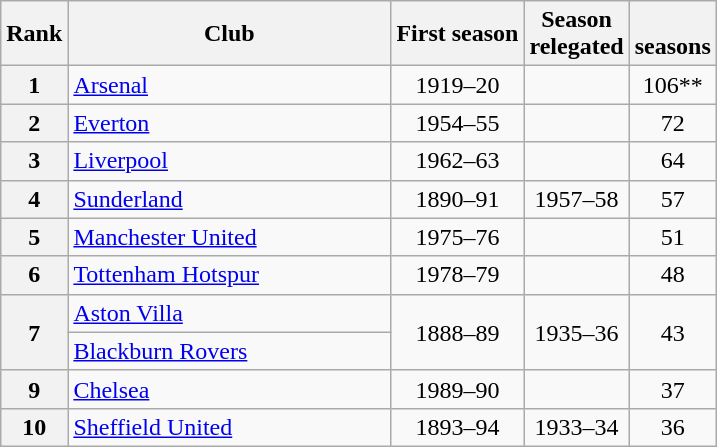<table class="wikitable" style="text-align:center;">
<tr>
<th scope="col">Rank</th>
<th scope="col" style="width:13em;">Club</th>
<th scope="col">First season</th>
<th scope="col">Season<br>relegated</th>
<th scope="col"><br>seasons</th>
</tr>
<tr>
<th scope="row">1</th>
<td style="text-align:left;"><a href='#'>Arsenal</a></td>
<td>1919–20</td>
<td></td>
<td>106**</td>
</tr>
<tr>
<th scope="row">2</th>
<td style="text-align:left;"><a href='#'>Everton</a></td>
<td>1954–55</td>
<td></td>
<td>72</td>
</tr>
<tr>
<th scope="row">3</th>
<td style="text-align:left;"><a href='#'>Liverpool</a></td>
<td>1962–63</td>
<td></td>
<td>64</td>
</tr>
<tr>
<th scope="row">4</th>
<td style="text-align:left;"><a href='#'>Sunderland</a></td>
<td>1890–91</td>
<td>1957–58</td>
<td>57</td>
</tr>
<tr>
<th scope="row">5</th>
<td style="text-align:left;"><a href='#'>Manchester United</a></td>
<td>1975–76</td>
<td></td>
<td>51</td>
</tr>
<tr>
<th scope="row">6</th>
<td style="text-align:left;"><a href='#'>Tottenham Hotspur</a></td>
<td>1978–79</td>
<td></td>
<td>48</td>
</tr>
<tr>
<th rowspan="2" scope="row">7</th>
<td style="text-align:left;"><a href='#'>Aston Villa</a></td>
<td rowspan="2">1888–89</td>
<td rowspan="2">1935–36</td>
<td rowspan="2">43</td>
</tr>
<tr>
<td style="text-align:left;"><a href='#'>Blackburn Rovers</a></td>
</tr>
<tr>
<th scope="row">9</th>
<td style="text-align:left;"><a href='#'>Chelsea</a></td>
<td>1989–90</td>
<td></td>
<td>37</td>
</tr>
<tr>
<th scope="row">10</th>
<td style="text-align:left;"><a href='#'>Sheffield United</a></td>
<td>1893–94</td>
<td>1933–34</td>
<td>36</td>
</tr>
</table>
